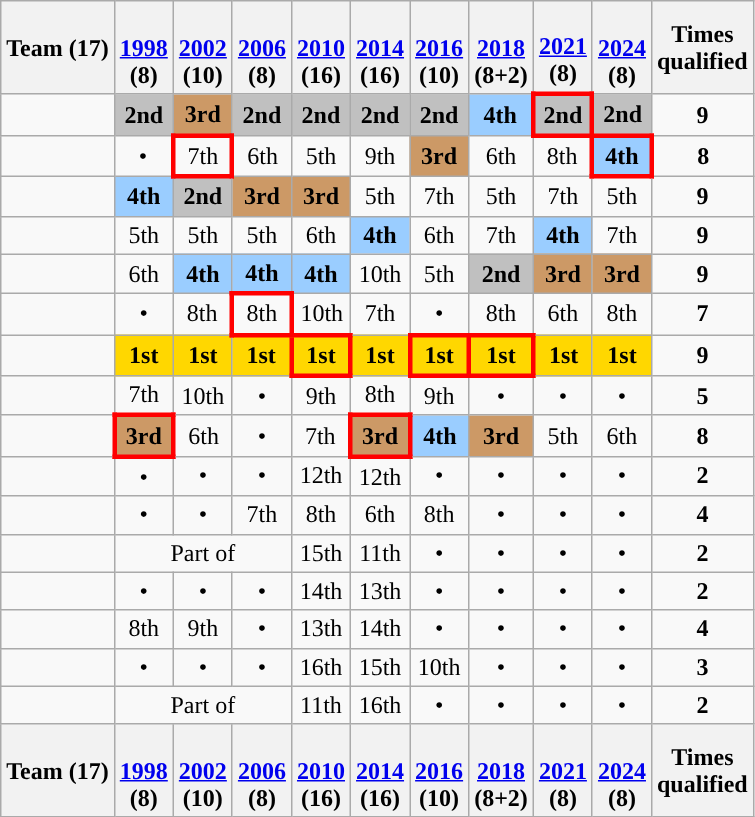<table class="wikitable sortable" style="text-align: center">
<tr>
<th>Team (17)</th>
<th class="unsortable"><br><a href='#'>1998</a><br>  (8)</th>
<th class="unsortable"><br><a href='#'>2002</a><br>  (10)</th>
<th class="unsortable"><br><a href='#'>2006</a><br>  (8)</th>
<th class="unsortable"><br><a href='#'>2010</a><br>  (16)</th>
<th class="unsortable"><br><a href='#'>2014</a><br>  (16)</th>
<th class="unsortable"><br><a href='#'>2016</a><br>  (10)</th>
<th class="unsortable"><br><a href='#'>2018</a><br>  (8+2)</th>
<th class="unsortable"><br><a href='#'>2021</a><br>  (8)</th>
<th class="unsortable"><br><a href='#'>2024</a><br>  (8)</th>
<th>Times<br>qualified</th>
</tr>
<tr>
<td align=left></td>
<td style="background:silver"><strong>2nd</strong></td>
<td style="background:#cc9966"><strong>3rd</strong></td>
<td style="background:silver"><strong>2nd</strong></td>
<td style="background:silver"><strong>2nd</strong></td>
<td style="background:silver"><strong>2nd</strong></td>
<td style="background:silver"><strong>2nd</strong></td>
<td style="background:#9acdff"><strong>4th</strong></td>
<td style="border:3px solid red; background:silver"><strong>2nd</strong></td>
<td style="background:silver"><strong>2nd</strong></td>
<td><strong>9</strong></td>
</tr>
<tr>
<td align=left></td>
<td>•</td>
<td style="border:3px solid red;">7th</td>
<td>6th</td>
<td>5th</td>
<td>9th</td>
<td style="background:#cc9966"><strong>3rd</strong></td>
<td>6th</td>
<td>8th</td>
<td style="border:3px solid red; background:#9acdff"><strong>4th</strong></td>
<td><strong>8</strong></td>
</tr>
<tr>
<td align=left></td>
<td style="background:#9acdff"><strong>4th</strong></td>
<td style="background:silver"><strong>2nd</strong></td>
<td style="background:#cc9966"><strong>3rd</strong></td>
<td style="background:#cc9966"><strong>3rd</strong></td>
<td>5th</td>
<td>7th</td>
<td>5th</td>
<td>7th</td>
<td>5th</td>
<td><strong>9</strong></td>
</tr>
<tr>
<td align=left></td>
<td>5th</td>
<td>5th</td>
<td>5th</td>
<td>6th</td>
<td style="background:#9acdff"><strong>4th</strong></td>
<td>6th</td>
<td>7th</td>
<td style="background:#9acdff"><strong>4th</strong></td>
<td>7th</td>
<td><strong>9</strong></td>
</tr>
<tr>
<td align=left></td>
<td>6th</td>
<td style="background:#9acdff"><strong>4th</strong></td>
<td style="background:#9acdff"><strong>4th</strong></td>
<td style="background:#9acdff"><strong>4th</strong></td>
<td>10th</td>
<td>5th</td>
<td style="background:silver"><strong>2nd</strong></td>
<td style="background:#cc9966"><strong>3rd</strong></td>
<td style="background:#cc9966"><strong>3rd</strong></td>
<td><strong>9</strong></td>
</tr>
<tr>
<td align=left></td>
<td>•</td>
<td>8th</td>
<td style="border:3px solid red;">8th</td>
<td>10th</td>
<td>7th</td>
<td>•</td>
<td>8th</td>
<td>6th</td>
<td>8th</td>
<td><strong>7</strong></td>
</tr>
<tr>
<td align=left></td>
<td style="background:gold"><strong>1st</strong></td>
<td style="background:gold"><strong>1st</strong></td>
<td style="background:gold"><strong>1st</strong></td>
<td style="border:3px solid red; background:gold"><strong>1st</strong></td>
<td style="background:gold"><strong>1st</strong></td>
<td style="border:3px solid red; background:gold"><strong>1st</strong></td>
<td style="border:3px solid red; background:gold"><strong>1st</strong></td>
<td style="background:gold"><strong>1st</strong></td>
<td style="background:gold"><strong>1st</strong></td>
<td><strong>9</strong></td>
</tr>
<tr>
<td align=left></td>
<td>7th</td>
<td>10th</td>
<td>•</td>
<td>9th</td>
<td>8th</td>
<td>9th</td>
<td>•</td>
<td>•</td>
<td>•</td>
<td><strong>5</strong></td>
</tr>
<tr>
<td align=left></td>
<td style="border:3px solid red; background:#cc9966"><strong>3rd</strong></td>
<td>6th</td>
<td>•</td>
<td>7th</td>
<td style="border:3px solid red; background:#cc9966"><strong>3rd</strong></td>
<td style="background:#9acdff"><strong>4th</strong></td>
<td style="background:#cc9966"><strong>3rd</strong></td>
<td>5th</td>
<td>6th</td>
<td><strong>8</strong></td>
</tr>
<tr>
<td align=left></td>
<td>•</td>
<td>•</td>
<td>•</td>
<td>12th</td>
<td>12th</td>
<td>•</td>
<td>•</td>
<td>•</td>
<td>•</td>
<td><strong>2</strong></td>
</tr>
<tr>
<td align=left></td>
<td>•</td>
<td>•</td>
<td>7th</td>
<td>8th</td>
<td>6th</td>
<td>8th</td>
<td>•</td>
<td>•</td>
<td>•</td>
<td><strong>4</strong></td>
</tr>
<tr>
<td align=left></td>
<td colspan=3>Part of </td>
<td>15th</td>
<td>11th</td>
<td>•</td>
<td>•</td>
<td>•</td>
<td>•</td>
<td><strong>2</strong></td>
</tr>
<tr>
<td align=left></td>
<td>•</td>
<td>•</td>
<td>•</td>
<td>14th</td>
<td>13th</td>
<td>•</td>
<td>•</td>
<td>•</td>
<td>•</td>
<td><strong>2</strong></td>
</tr>
<tr>
<td align=left></td>
<td>8th</td>
<td>9th</td>
<td>•</td>
<td>13th</td>
<td>14th</td>
<td>•</td>
<td>•</td>
<td>•</td>
<td>•</td>
<td><strong>4</strong></td>
</tr>
<tr>
<td align=left></td>
<td>•</td>
<td>•</td>
<td>•</td>
<td>16th</td>
<td>15th</td>
<td>10th</td>
<td>•</td>
<td>•</td>
<td>•</td>
<td><strong>3</strong></td>
</tr>
<tr>
<td align=left></td>
<td colspan=3>Part of </td>
<td>11th</td>
<td>16th</td>
<td>•</td>
<td>•</td>
<td>•</td>
<td>•</td>
<td><strong>2</strong></td>
</tr>
<tr>
<th>Team (17)</th>
<th class="unsortable"><br><a href='#'>1998</a><br>  (8)</th>
<th class="unsortable"><br><a href='#'>2002</a><br>  (10)</th>
<th class="unsortable"><br><a href='#'>2006</a><br>  (8)</th>
<th class="unsortable"><br><a href='#'>2010</a><br>  (16)</th>
<th class="unsortable"><br><a href='#'>2014</a><br>  (16)</th>
<th class="unsortable"><br><a href='#'>2016</a><br>  (10)</th>
<th class="unsortable"><br><a href='#'>2018</a><br>  (8+2)</th>
<th class="unsortable"><br><a href='#'>2021</a><br>  (8)</th>
<th class="unsortable"><br><a href='#'>2024</a><br>  (8)</th>
<th>Times<br>qualified</th>
</tr>
</table>
